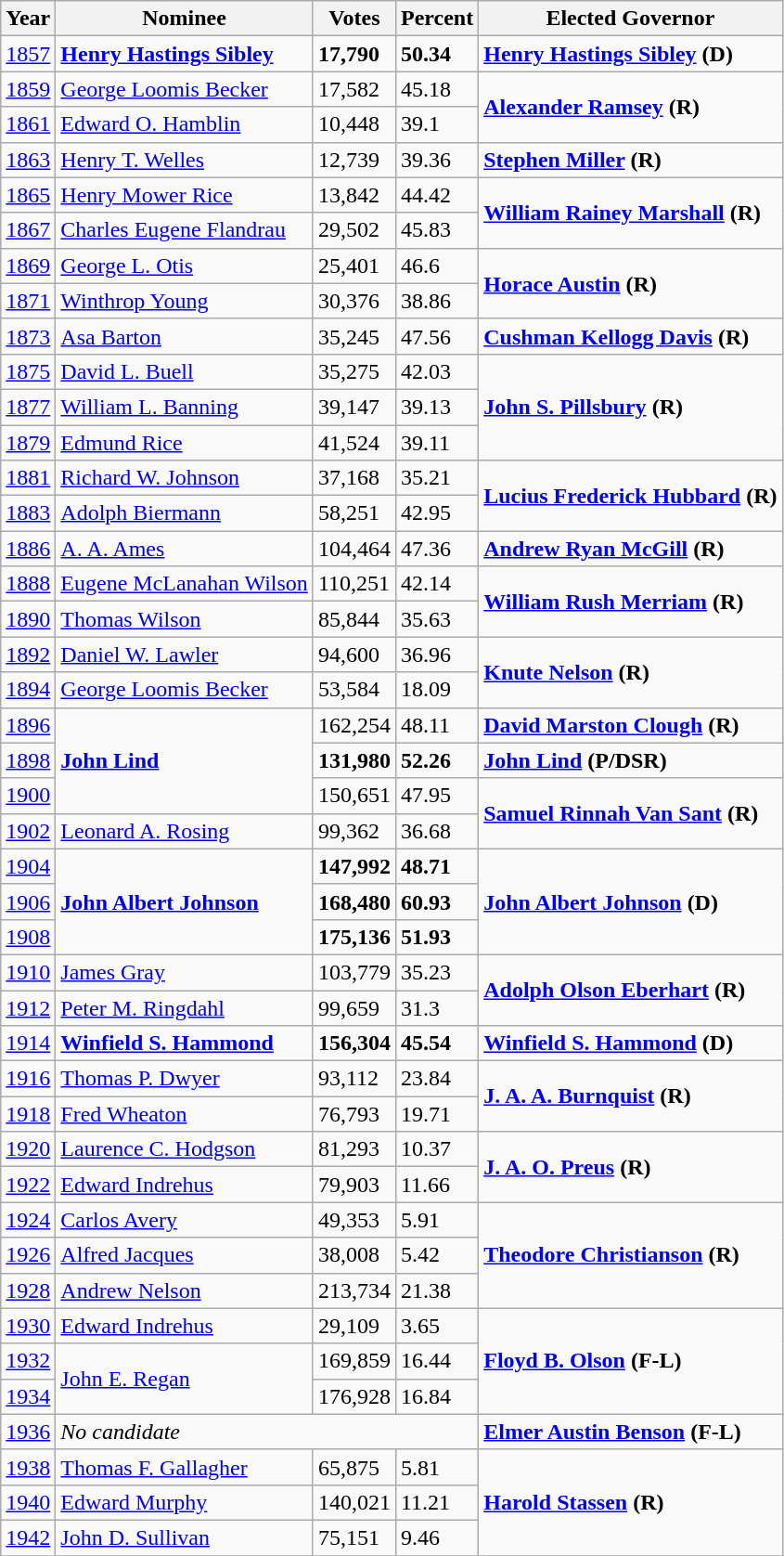<table class="wikitable">
<tr>
<th>Year</th>
<th>Nominee</th>
<th>Votes</th>
<th>Percent</th>
<th>Elected Governor</th>
</tr>
<tr>
<td><a href='#'>1857</a></td>
<td><strong><a href='#'>Henry Hastings Sibley</a></strong></td>
<td><strong>17,790</strong></td>
<td><strong>50.34</strong></td>
<td><strong><a href='#'>Henry Hastings Sibley</a> (D)</strong></td>
</tr>
<tr>
<td><a href='#'>1859</a></td>
<td><a href='#'>George Loomis Becker</a></td>
<td>17,582</td>
<td>45.18</td>
<td rowspan=2 ><strong><a href='#'>Alexander Ramsey</a> (R)</strong></td>
</tr>
<tr>
<td><a href='#'>1861</a></td>
<td><a href='#'>Edward O. Hamblin</a></td>
<td>10,448</td>
<td>39.1</td>
</tr>
<tr>
<td><a href='#'>1863</a></td>
<td><a href='#'>Henry T. Welles</a></td>
<td>12,739</td>
<td>39.36</td>
<td><strong><a href='#'>Stephen Miller</a> (R)</strong></td>
</tr>
<tr>
<td><a href='#'>1865</a></td>
<td><a href='#'>Henry Mower Rice</a></td>
<td>13,842</td>
<td>44.42</td>
<td rowspan=2 ><strong><a href='#'>William Rainey Marshall</a> (R)</strong></td>
</tr>
<tr>
<td><a href='#'>1867</a></td>
<td><a href='#'>Charles Eugene Flandrau</a></td>
<td>29,502</td>
<td>45.83</td>
</tr>
<tr>
<td><a href='#'>1869</a></td>
<td><a href='#'>George L. Otis</a></td>
<td>25,401</td>
<td>46.6</td>
<td rowspan=2 ><strong><a href='#'>Horace Austin</a> (R)</strong></td>
</tr>
<tr>
<td><a href='#'>1871</a></td>
<td><a href='#'>Winthrop Young</a></td>
<td>30,376</td>
<td>38.86</td>
</tr>
<tr>
<td><a href='#'>1873</a></td>
<td><a href='#'>Asa Barton</a></td>
<td>35,245</td>
<td>47.56</td>
<td><strong><a href='#'>Cushman Kellogg Davis</a> (R)</strong></td>
</tr>
<tr>
<td><a href='#'>1875</a></td>
<td><a href='#'>David L. Buell</a></td>
<td>35,275</td>
<td>42.03</td>
<td rowspan=3 ><strong><a href='#'>John S. Pillsbury</a> (R)</strong></td>
</tr>
<tr>
<td><a href='#'>1877</a></td>
<td><a href='#'>William L. Banning</a></td>
<td>39,147</td>
<td>39.13</td>
</tr>
<tr>
<td><a href='#'>1879</a></td>
<td><a href='#'>Edmund Rice</a></td>
<td>41,524</td>
<td>39.11</td>
</tr>
<tr>
<td><a href='#'>1881</a></td>
<td><a href='#'>Richard W. Johnson</a></td>
<td>37,168</td>
<td>35.21</td>
<td rowspan=2 ><strong><a href='#'>Lucius Frederick Hubbard</a> (R)</strong></td>
</tr>
<tr>
<td><a href='#'>1883</a></td>
<td><a href='#'>Adolph Biermann</a></td>
<td>58,251</td>
<td>42.95</td>
</tr>
<tr>
<td><a href='#'>1886</a></td>
<td><a href='#'>A. A. Ames</a></td>
<td>104,464</td>
<td>47.36</td>
<td><strong><a href='#'>Andrew Ryan McGill</a> (R)</strong></td>
</tr>
<tr>
<td><a href='#'>1888</a></td>
<td><a href='#'>Eugene McLanahan Wilson</a></td>
<td>110,251</td>
<td>42.14</td>
<td rowspan=2 ><strong><a href='#'>William Rush Merriam</a> (R)</strong></td>
</tr>
<tr>
<td><a href='#'>1890</a></td>
<td><a href='#'>Thomas Wilson</a></td>
<td>85,844</td>
<td>35.63</td>
</tr>
<tr>
<td><a href='#'>1892</a></td>
<td><a href='#'>Daniel W. Lawler</a></td>
<td>94,600</td>
<td>36.96</td>
<td rowspan=2 ><strong><a href='#'>Knute Nelson</a> (R)</strong></td>
</tr>
<tr>
<td><a href='#'>1894</a></td>
<td><a href='#'>George Loomis Becker</a></td>
<td>53,584</td>
<td>18.09</td>
</tr>
<tr>
<td><a href='#'>1896</a></td>
<td rowspan=3><strong><a href='#'>John Lind</a></strong></td>
<td>162,254</td>
<td>48.11</td>
<td><strong><a href='#'>David Marston Clough</a> (R)</strong></td>
</tr>
<tr>
<td><a href='#'>1898</a></td>
<td><strong>131,980</strong></td>
<td><strong>52.26</strong></td>
<td><strong><a href='#'>John Lind</a> (P/DSR)</strong></td>
</tr>
<tr>
<td><a href='#'>1900</a></td>
<td>150,651</td>
<td>47.95</td>
<td rowspan=2 ><strong><a href='#'>Samuel Rinnah Van Sant</a> (R)</strong></td>
</tr>
<tr>
<td><a href='#'>1902</a></td>
<td><a href='#'>Leonard A. Rosing</a></td>
<td>99,362</td>
<td>36.68</td>
</tr>
<tr>
<td><a href='#'>1904</a></td>
<td rowspan=3><strong><a href='#'>John Albert Johnson</a></strong></td>
<td><strong>147,992</strong></td>
<td><strong>48.71</strong></td>
<td rowspan=3 ><strong><a href='#'>John Albert Johnson</a> (D)</strong></td>
</tr>
<tr>
<td><a href='#'>1906</a></td>
<td><strong>168,480</strong></td>
<td><strong>60.93</strong></td>
</tr>
<tr>
<td><a href='#'>1908</a></td>
<td><strong>175,136</strong></td>
<td><strong>51.93</strong></td>
</tr>
<tr>
<td><a href='#'>1910</a></td>
<td><a href='#'>James Gray</a></td>
<td>103,779</td>
<td>35.23</td>
<td rowspan=2 ><strong><a href='#'>Adolph Olson Eberhart</a> (R)</strong></td>
</tr>
<tr>
<td><a href='#'>1912</a></td>
<td><a href='#'>Peter M. Ringdahl</a></td>
<td>99,659</td>
<td>31.3</td>
</tr>
<tr>
<td><a href='#'>1914</a></td>
<td><strong><a href='#'>Winfield S. Hammond</a></strong></td>
<td><strong>156,304</strong></td>
<td><strong>45.54</strong></td>
<td><strong><a href='#'>Winfield S. Hammond</a> (D)</strong></td>
</tr>
<tr>
<td><a href='#'>1916</a></td>
<td><a href='#'>Thomas P. Dwyer</a></td>
<td>93,112</td>
<td>23.84</td>
<td rowspan=2 ><strong><a href='#'>J. A. A. Burnquist</a> (R)</strong></td>
</tr>
<tr>
<td><a href='#'>1918</a></td>
<td><a href='#'>Fred Wheaton</a></td>
<td>76,793</td>
<td>19.71</td>
</tr>
<tr>
<td><a href='#'>1920</a></td>
<td><a href='#'>Laurence C. Hodgson</a></td>
<td>81,293</td>
<td>10.37</td>
<td rowspan=2 ><strong><a href='#'>J. A. O. Preus</a> (R)</strong></td>
</tr>
<tr>
<td><a href='#'>1922</a></td>
<td><a href='#'>Edward Indrehus</a></td>
<td>79,903</td>
<td>11.66</td>
</tr>
<tr>
<td><a href='#'>1924</a></td>
<td><a href='#'>Carlos Avery</a></td>
<td>49,353</td>
<td>5.91</td>
<td rowspan=3 ><strong><a href='#'>Theodore Christianson</a> (R)</strong></td>
</tr>
<tr>
<td><a href='#'>1926</a></td>
<td><a href='#'>Alfred Jacques</a></td>
<td>38,008</td>
<td>5.42</td>
</tr>
<tr>
<td><a href='#'>1928</a></td>
<td><a href='#'>Andrew Nelson</a></td>
<td>213,734</td>
<td>21.38</td>
</tr>
<tr>
<td><a href='#'>1930</a></td>
<td><a href='#'>Edward Indrehus</a></td>
<td>29,109</td>
<td>3.65</td>
<td rowspan=3 ><strong><a href='#'>Floyd B. Olson</a> (F-L)</strong></td>
</tr>
<tr>
<td><a href='#'>1932</a></td>
<td rowspan=2><a href='#'>John E. Regan</a></td>
<td>169,859</td>
<td>16.44</td>
</tr>
<tr>
<td><a href='#'>1934</a></td>
<td>176,928</td>
<td>16.84</td>
</tr>
<tr>
<td><a href='#'>1936</a></td>
<td colspan=3><em>No candidate</em></td>
<td><strong><a href='#'>Elmer Austin Benson</a> (F-L)</strong></td>
</tr>
<tr>
<td><a href='#'>1938</a></td>
<td><a href='#'>Thomas F. Gallagher</a></td>
<td>65,875</td>
<td>5.81</td>
<td rowspan=3 ><strong><a href='#'>Harold Stassen</a> (R)</strong></td>
</tr>
<tr>
<td><a href='#'>1940</a></td>
<td><a href='#'>Edward Murphy</a></td>
<td>140,021</td>
<td>11.21</td>
</tr>
<tr>
<td><a href='#'>1942</a></td>
<td><a href='#'>John D. Sullivan</a></td>
<td>75,151</td>
<td>9.46</td>
</tr>
<tr>
</tr>
</table>
